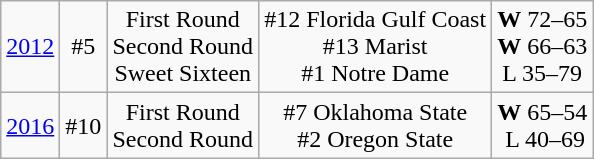<table class="wikitable">
<tr align="center">
<td><a href='#'>2012</a></td>
<td>#5</td>
<td>First Round<br>Second Round<br>Sweet Sixteen</td>
<td>#12 Florida Gulf Coast<br>#13 Marist <br>#1 Notre Dame</td>
<td><strong>W</strong> 72–65<br><strong>W</strong> 66–63<br>L 35–79</td>
</tr>
<tr align="center">
<td><a href='#'>2016</a></td>
<td>#10</td>
<td>First Round<br>Second Round</td>
<td>#7 Oklahoma State<br>#2 Oregon State</td>
<td><strong>W</strong> 65–54<br> L 40–69</td>
</tr>
</table>
